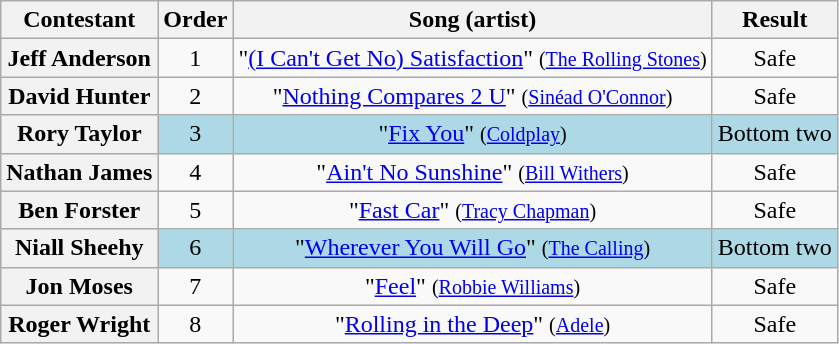<table class="wikitable plainrowheaders" style="text-align:center;">
<tr>
<th scope="col">Contestant</th>
<th scope="col">Order</th>
<th scope="col">Song (artist)</th>
<th scope="col">Result</th>
</tr>
<tr>
<th scope="row">Jeff Anderson</th>
<td>1</td>
<td>"<a href='#'>(I Can't Get No) Satisfaction</a>" <small>(<a href='#'>The Rolling Stones</a>)</small></td>
<td>Safe</td>
</tr>
<tr>
<th scope="row">David Hunter</th>
<td>2</td>
<td>"<a href='#'>Nothing Compares 2 U</a>" <small>(<a href='#'>Sinéad O'Connor</a>)</small></td>
<td>Safe</td>
</tr>
<tr style="background:lightblue;">
<th scope="row">Rory Taylor</th>
<td>3</td>
<td>"<a href='#'>Fix You</a>" <small>(<a href='#'>Coldplay</a>)</small></td>
<td>Bottom two</td>
</tr>
<tr>
<th scope="row">Nathan James</th>
<td>4</td>
<td>"<a href='#'>Ain't No Sunshine</a>" <small>(<a href='#'>Bill Withers</a>)</small></td>
<td>Safe</td>
</tr>
<tr>
<th scope="row">Ben Forster</th>
<td>5</td>
<td>"<a href='#'>Fast Car</a>" <small>(<a href='#'>Tracy Chapman</a>)</small></td>
<td>Safe</td>
</tr>
<tr style="background:lightblue;">
<th scope="row">Niall Sheehy</th>
<td>6</td>
<td>"<a href='#'>Wherever You Will Go</a>" <small>(<a href='#'>The Calling</a>)</small></td>
<td>Bottom two</td>
</tr>
<tr>
<th scope="row">Jon Moses</th>
<td>7</td>
<td>"<a href='#'>Feel</a>" <small>(<a href='#'>Robbie Williams</a>)</small></td>
<td>Safe</td>
</tr>
<tr>
<th scope="row">Roger Wright</th>
<td>8</td>
<td>"<a href='#'>Rolling in the Deep</a>" <small>(<a href='#'>Adele</a>)</small></td>
<td>Safe</td>
</tr>
</table>
